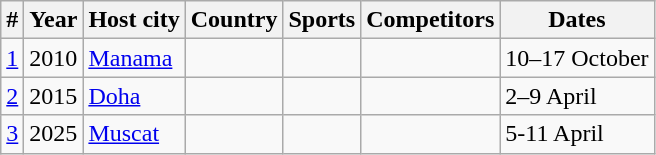<table class="wikitable">
<tr>
<th>#</th>
<th>Year</th>
<th>Host city</th>
<th>Country</th>
<th>Sports</th>
<th>Competitors</th>
<th>Dates</th>
</tr>
<tr>
<td align=center><a href='#'>1</a></td>
<td align=center>2010</td>
<td><a href='#'>Manama</a></td>
<td></td>
<td align="right"></td>
<td align="right"></td>
<td align="left">10–17 October</td>
</tr>
<tr>
<td align=center><a href='#'>2</a></td>
<td align=center>2015</td>
<td><a href='#'>Doha</a></td>
<td></td>
<td align="right"></td>
<td align="right"></td>
<td align="left">2–9 April</td>
</tr>
<tr>
<td align=center><a href='#'>3</a></td>
<td align=center>2025</td>
<td><a href='#'>Muscat</a></td>
<td></td>
<td align="center"></td>
<td align="center"></td>
<td align="left">5-11 April</td>
</tr>
</table>
